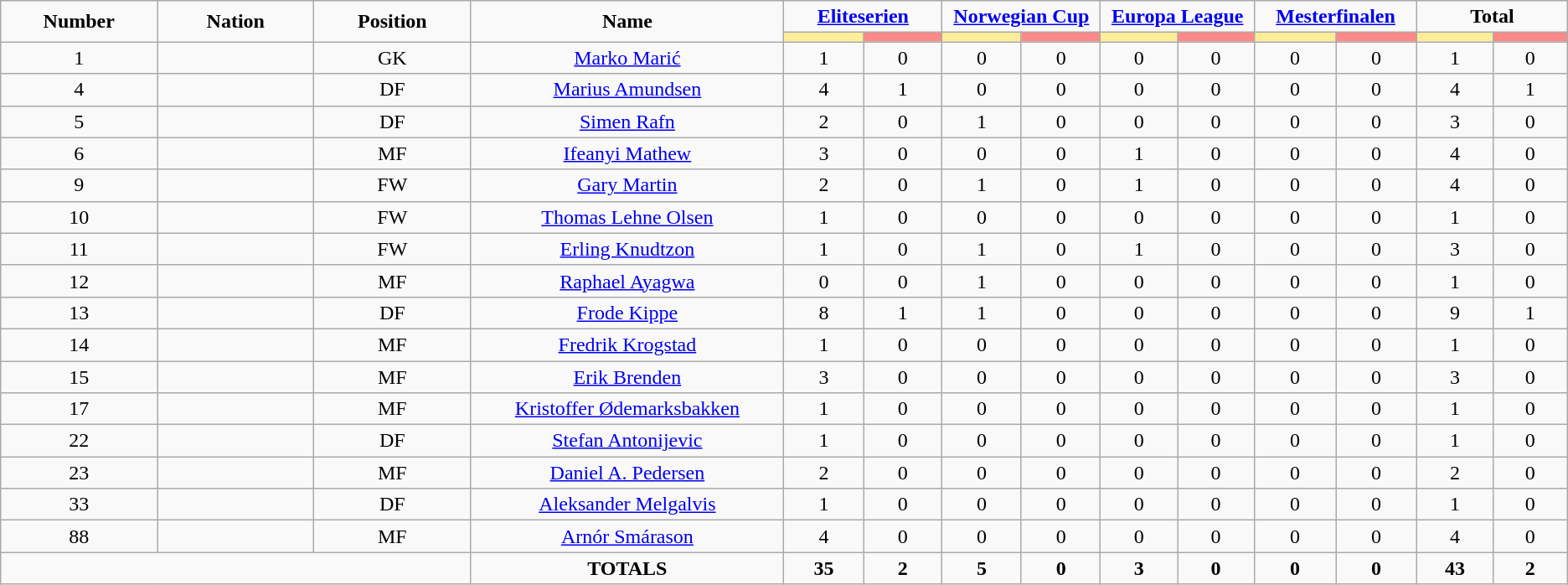<table class="wikitable" style="font-size: 100%; text-align: center;">
<tr>
<td rowspan="2" width="10%" align="center"><strong>Number</strong></td>
<td rowspan="2" width="10%" align="center"><strong>Nation</strong></td>
<td rowspan="2" width="10%" align="center"><strong>Position</strong></td>
<td rowspan="2" width="20%" align="center"><strong>Name</strong></td>
<td colspan="2" align="center"><strong><a href='#'>Eliteserien</a></strong></td>
<td colspan="2" align="center"><strong><a href='#'>Norwegian Cup</a></strong></td>
<td colspan="2" align="center"><strong><a href='#'>Europa League</a></strong></td>
<td colspan="2" align="center"><strong><a href='#'>Mesterfinalen</a></strong></td>
<td colspan="2" align="center"><strong>Total</strong></td>
</tr>
<tr>
<th width=60 style="background: #FFEE99"></th>
<th width=60 style="background: #FF8888"></th>
<th width=60 style="background: #FFEE99"></th>
<th width=60 style="background: #FF8888"></th>
<th width=60 style="background: #FFEE99"></th>
<th width=60 style="background: #FF8888"></th>
<th width=60 style="background: #FFEE99"></th>
<th width=60 style="background: #FF8888"></th>
<th width=60 style="background: #FFEE99"></th>
<th width=60 style="background: #FF8888"></th>
</tr>
<tr>
<td>1</td>
<td></td>
<td>GK</td>
<td><a href='#'>Marko Marić</a></td>
<td>1</td>
<td>0</td>
<td>0</td>
<td>0</td>
<td>0</td>
<td>0</td>
<td>0</td>
<td>0</td>
<td>1</td>
<td>0</td>
</tr>
<tr>
<td>4</td>
<td></td>
<td>DF</td>
<td><a href='#'>Marius Amundsen</a></td>
<td>4</td>
<td>1</td>
<td>0</td>
<td>0</td>
<td>0</td>
<td>0</td>
<td>0</td>
<td>0</td>
<td>4</td>
<td>1</td>
</tr>
<tr>
<td>5</td>
<td></td>
<td>DF</td>
<td><a href='#'>Simen Rafn</a></td>
<td>2</td>
<td>0</td>
<td>1</td>
<td>0</td>
<td>0</td>
<td>0</td>
<td>0</td>
<td>0</td>
<td>3</td>
<td>0</td>
</tr>
<tr>
<td>6</td>
<td></td>
<td>MF</td>
<td><a href='#'>Ifeanyi Mathew</a></td>
<td>3</td>
<td>0</td>
<td>0</td>
<td>0</td>
<td>1</td>
<td>0</td>
<td>0</td>
<td>0</td>
<td>4</td>
<td>0</td>
</tr>
<tr>
<td>9</td>
<td></td>
<td>FW</td>
<td><a href='#'>Gary Martin</a></td>
<td>2</td>
<td>0</td>
<td>1</td>
<td>0</td>
<td>1</td>
<td>0</td>
<td>0</td>
<td>0</td>
<td>4</td>
<td>0</td>
</tr>
<tr>
<td>10</td>
<td></td>
<td>FW</td>
<td><a href='#'>Thomas Lehne Olsen</a></td>
<td>1</td>
<td>0</td>
<td>0</td>
<td>0</td>
<td>0</td>
<td>0</td>
<td>0</td>
<td>0</td>
<td>1</td>
<td>0</td>
</tr>
<tr>
<td>11</td>
<td></td>
<td>FW</td>
<td><a href='#'>Erling Knudtzon</a></td>
<td>1</td>
<td>0</td>
<td>1</td>
<td>0</td>
<td>1</td>
<td>0</td>
<td>0</td>
<td>0</td>
<td>3</td>
<td>0</td>
</tr>
<tr>
<td>12</td>
<td></td>
<td>MF</td>
<td><a href='#'>Raphael Ayagwa</a></td>
<td>0</td>
<td>0</td>
<td>1</td>
<td>0</td>
<td>0</td>
<td>0</td>
<td>0</td>
<td>0</td>
<td>1</td>
<td>0</td>
</tr>
<tr>
<td>13</td>
<td></td>
<td>DF</td>
<td><a href='#'>Frode Kippe</a></td>
<td>8</td>
<td>1</td>
<td>1</td>
<td>0</td>
<td>0</td>
<td>0</td>
<td>0</td>
<td>0</td>
<td>9</td>
<td>1</td>
</tr>
<tr>
<td>14</td>
<td></td>
<td>MF</td>
<td><a href='#'>Fredrik Krogstad</a></td>
<td>1</td>
<td>0</td>
<td>0</td>
<td>0</td>
<td>0</td>
<td>0</td>
<td>0</td>
<td>0</td>
<td>1</td>
<td>0</td>
</tr>
<tr>
<td>15</td>
<td></td>
<td>MF</td>
<td><a href='#'>Erik Brenden</a></td>
<td>3</td>
<td>0</td>
<td>0</td>
<td>0</td>
<td>0</td>
<td>0</td>
<td>0</td>
<td>0</td>
<td>3</td>
<td>0</td>
</tr>
<tr>
<td>17</td>
<td></td>
<td>MF</td>
<td><a href='#'>Kristoffer Ødemarksbakken</a></td>
<td>1</td>
<td>0</td>
<td>0</td>
<td>0</td>
<td>0</td>
<td>0</td>
<td>0</td>
<td>0</td>
<td>1</td>
<td>0</td>
</tr>
<tr>
<td>22</td>
<td></td>
<td>DF</td>
<td><a href='#'>Stefan Antonijevic</a></td>
<td>1</td>
<td>0</td>
<td>0</td>
<td>0</td>
<td>0</td>
<td>0</td>
<td>0</td>
<td>0</td>
<td>1</td>
<td>0</td>
</tr>
<tr>
<td>23</td>
<td></td>
<td>MF</td>
<td><a href='#'>Daniel A. Pedersen</a></td>
<td>2</td>
<td>0</td>
<td>0</td>
<td>0</td>
<td>0</td>
<td>0</td>
<td>0</td>
<td>0</td>
<td>2</td>
<td>0</td>
</tr>
<tr>
<td>33</td>
<td></td>
<td>DF</td>
<td><a href='#'>Aleksander Melgalvis</a></td>
<td>1</td>
<td>0</td>
<td>0</td>
<td>0</td>
<td>0</td>
<td>0</td>
<td>0</td>
<td>0</td>
<td>1</td>
<td>0</td>
</tr>
<tr>
<td>88</td>
<td></td>
<td>MF</td>
<td><a href='#'>Arnór Smárason</a></td>
<td>4</td>
<td>0</td>
<td>0</td>
<td>0</td>
<td>0</td>
<td>0</td>
<td>0</td>
<td>0</td>
<td>4</td>
<td>0</td>
</tr>
<tr>
<td colspan="3"></td>
<td><strong>TOTALS</strong></td>
<td><strong>35</strong></td>
<td><strong>2</strong></td>
<td><strong>5</strong></td>
<td><strong>0</strong></td>
<td><strong>3</strong></td>
<td><strong>0</strong></td>
<td><strong>0</strong></td>
<td><strong>0</strong></td>
<td><strong>43</strong></td>
<td><strong>2</strong></td>
</tr>
</table>
